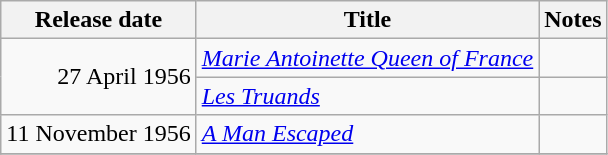<table class="wikitable sortable">
<tr>
<th scope="col">Release date</th>
<th>Title</th>
<th>Notes</th>
</tr>
<tr>
<td style="text-align:right;" rowspan="2">27 April 1956</td>
<td><em><a href='#'>Marie Antoinette Queen of France</a></em></td>
<td></td>
</tr>
<tr>
<td><em><a href='#'>Les Truands</a></em></td>
<td></td>
</tr>
<tr>
<td style="text-align:right;">11 November 1956</td>
<td><em><a href='#'>A Man Escaped</a></em></td>
<td></td>
</tr>
<tr>
</tr>
</table>
